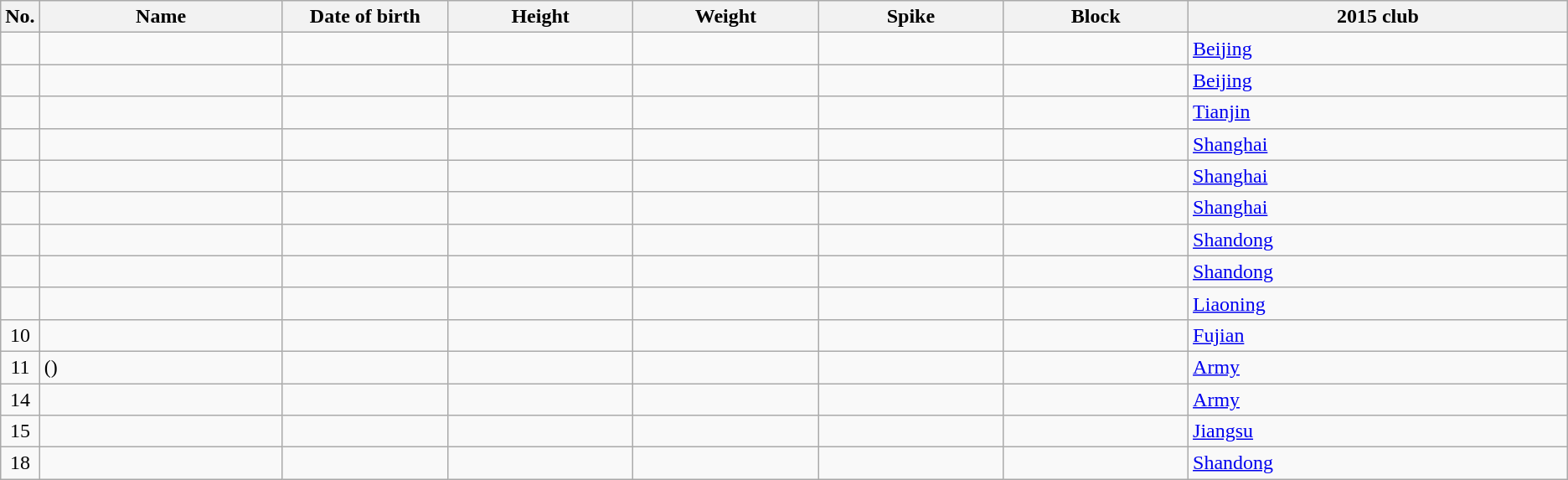<table class="wikitable sortable" style="font-size:100%; text-align:center;">
<tr>
<th>No.</th>
<th style="width:12em">Name</th>
<th style="width:8em">Date of birth</th>
<th style="width:9em">Height</th>
<th style="width:9em">Weight</th>
<th style="width:9em">Spike</th>
<th style="width:9em">Block</th>
<th style="width:19em">2015 club</th>
</tr>
<tr>
<td></td>
<td align=left></td>
<td align=right></td>
<td></td>
<td></td>
<td></td>
<td></td>
<td align=left> <a href='#'>Beijing</a></td>
</tr>
<tr>
<td></td>
<td align=left></td>
<td align=right></td>
<td></td>
<td></td>
<td></td>
<td></td>
<td align=left> <a href='#'>Beijing</a></td>
</tr>
<tr>
<td></td>
<td align=left></td>
<td align=right></td>
<td></td>
<td></td>
<td></td>
<td></td>
<td align=left> <a href='#'>Tianjin</a></td>
</tr>
<tr>
<td></td>
<td align=left></td>
<td align=right></td>
<td></td>
<td></td>
<td></td>
<td></td>
<td align=left> <a href='#'>Shanghai</a></td>
</tr>
<tr>
<td></td>
<td align=left></td>
<td align=right></td>
<td></td>
<td></td>
<td></td>
<td></td>
<td align=left> <a href='#'>Shanghai</a></td>
</tr>
<tr>
<td></td>
<td align=left></td>
<td align=right></td>
<td></td>
<td></td>
<td></td>
<td></td>
<td align=left> <a href='#'>Shanghai</a></td>
</tr>
<tr>
<td></td>
<td align=left></td>
<td align=right></td>
<td></td>
<td></td>
<td></td>
<td></td>
<td align=left> <a href='#'>Shandong</a></td>
</tr>
<tr>
<td></td>
<td align=left></td>
<td align=right></td>
<td></td>
<td></td>
<td></td>
<td></td>
<td align=left> <a href='#'>Shandong</a></td>
</tr>
<tr>
<td></td>
<td align=left></td>
<td align=right></td>
<td></td>
<td></td>
<td></td>
<td></td>
<td align=left> <a href='#'>Liaoning</a></td>
</tr>
<tr>
<td>10</td>
<td align=left></td>
<td align=right></td>
<td></td>
<td></td>
<td></td>
<td></td>
<td align=left> <a href='#'>Fujian</a></td>
</tr>
<tr>
<td>11</td>
<td align=left> ()</td>
<td align=right></td>
<td></td>
<td></td>
<td></td>
<td></td>
<td align=left> <a href='#'>Army</a></td>
</tr>
<tr>
<td>14</td>
<td align=left></td>
<td align=right></td>
<td></td>
<td></td>
<td></td>
<td></td>
<td align=left> <a href='#'>Army</a></td>
</tr>
<tr>
<td>15</td>
<td align=left></td>
<td align=right></td>
<td></td>
<td></td>
<td></td>
<td></td>
<td align=left> <a href='#'>Jiangsu</a></td>
</tr>
<tr>
<td>18</td>
<td align=left></td>
<td align=right></td>
<td></td>
<td></td>
<td></td>
<td></td>
<td align=left> <a href='#'>Shandong</a></td>
</tr>
</table>
